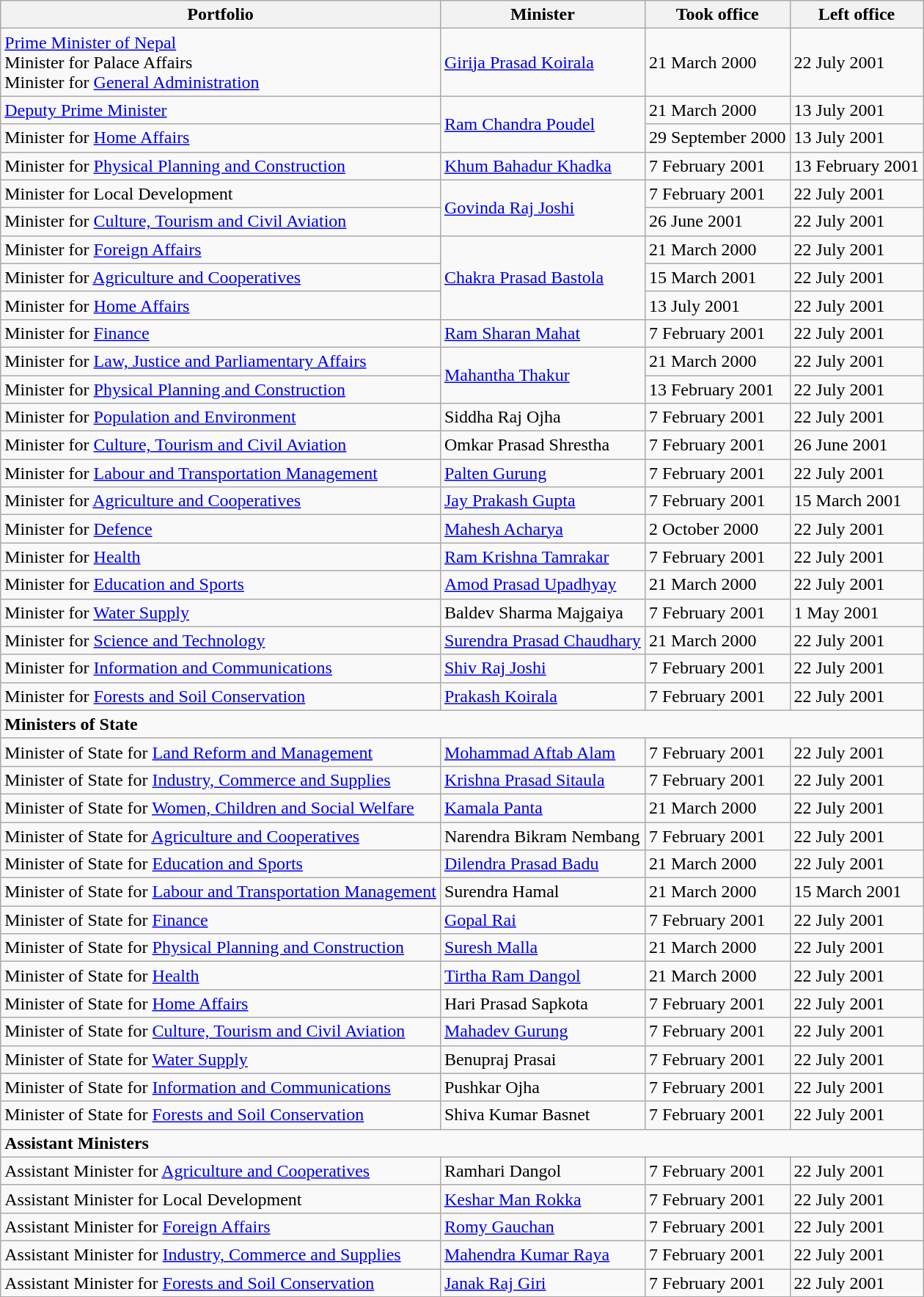<table class="wikitable">
<tr>
<th>Portfolio</th>
<th>Minister</th>
<th>Took office</th>
<th>Left office</th>
</tr>
<tr>
<td><a href='#'>Prime Minister of Nepal</a><br>Minister for Palace Affairs<br>Minister for <a href='#'>General Administration</a></td>
<td><a href='#'>Girija Prasad Koirala</a></td>
<td>21 March 2000</td>
<td>22 July 2001</td>
</tr>
<tr>
<td><a href='#'>Deputy Prime Minister</a></td>
<td rowspan="2"><a href='#'>Ram Chandra Poudel</a></td>
<td>21 March 2000</td>
<td>13 July 2001</td>
</tr>
<tr>
<td>Minister for <a href='#'>Home Affairs</a></td>
<td>29 September 2000</td>
<td>13 July 2001</td>
</tr>
<tr>
<td>Minister for <a href='#'>Physical Planning and Construction</a></td>
<td><a href='#'>Khum Bahadur Khadka</a></td>
<td>7 February 2001</td>
<td>13 February 2001</td>
</tr>
<tr>
<td>Minister for Local Development</td>
<td rowspan="2"><a href='#'>Govinda Raj Joshi</a></td>
<td>7 February 2001</td>
<td>22 July 2001</td>
</tr>
<tr>
<td>Minister for <a href='#'>Culture, Tourism and Civil Aviation</a></td>
<td>26 June 2001</td>
<td>22 July 2001</td>
</tr>
<tr>
<td>Minister for <a href='#'>Foreign Affairs</a></td>
<td rowspan="3"><a href='#'>Chakra Prasad Bastola</a></td>
<td>21 March 2000</td>
<td>22 July 2001</td>
</tr>
<tr>
<td>Minister for <a href='#'>Agriculture and Cooperatives</a></td>
<td>15 March 2001</td>
<td>22 July 2001</td>
</tr>
<tr>
<td>Minister for <a href='#'>Home Affairs</a></td>
<td>13 July 2001</td>
<td>22 July 2001</td>
</tr>
<tr>
<td>Minister for <a href='#'>Finance</a></td>
<td><a href='#'>Ram Sharan Mahat</a></td>
<td>7 February 2001</td>
<td>22 July 2001</td>
</tr>
<tr>
<td>Minister for <a href='#'>Law, Justice and Parliamentary Affairs</a></td>
<td rowspan="2"><a href='#'>Mahantha Thakur</a></td>
<td>21 March 2000</td>
<td>22 July 2001</td>
</tr>
<tr>
<td>Minister for <a href='#'>Physical Planning and Construction</a></td>
<td>13 February 2001</td>
<td>22 July 2001</td>
</tr>
<tr>
<td>Minister for <a href='#'>Population and Environment</a></td>
<td>Siddha Raj Ojha</td>
<td>7 February 2001</td>
<td>22 July 2001</td>
</tr>
<tr>
<td>Minister for <a href='#'>Culture, Tourism and Civil Aviation</a></td>
<td>Omkar Prasad Shrestha</td>
<td>7 February 2001</td>
<td>26 June 2001</td>
</tr>
<tr>
<td>Minister for <a href='#'>Labour and Transportation Management</a></td>
<td><a href='#'>Palten Gurung</a></td>
<td>7 February 2001</td>
<td>22 July 2001</td>
</tr>
<tr>
<td>Minister for <a href='#'>Agriculture and Cooperatives</a></td>
<td><a href='#'>Jay Prakash Gupta</a></td>
<td>7 February 2001</td>
<td>15 March 2001</td>
</tr>
<tr>
<td>Minister for <a href='#'>Defence</a></td>
<td><a href='#'>Mahesh Acharya</a></td>
<td>2 October 2000</td>
<td>22 July 2001</td>
</tr>
<tr>
<td>Minister for <a href='#'>Health</a></td>
<td><a href='#'>Ram Krishna Tamrakar</a></td>
<td>7 February 2001</td>
<td>22 July 2001</td>
</tr>
<tr>
<td>Minister for <a href='#'>Education and Sports</a></td>
<td><a href='#'>Amod Prasad Upadhyay</a></td>
<td>21 March 2000</td>
<td>22 July 2001</td>
</tr>
<tr>
<td>Minister for <a href='#'>Water Supply</a></td>
<td>Baldev Sharma Majgaiya</td>
<td>7 February 2001</td>
<td>1 May 2001</td>
</tr>
<tr>
<td>Minister for <a href='#'>Science and Technology</a></td>
<td><a href='#'>Surendra Prasad Chaudhary</a></td>
<td>21 March 2000</td>
<td>22 July 2001</td>
</tr>
<tr>
<td>Minister for <a href='#'>Information and Communications</a></td>
<td><a href='#'>Shiv Raj Joshi</a></td>
<td>7 February 2001</td>
<td>22 July 2001</td>
</tr>
<tr>
<td>Minister for <a href='#'>Forests and Soil Conservation</a></td>
<td><a href='#'>Prakash Koirala</a></td>
<td>7 February 2001</td>
<td>22 July 2001</td>
</tr>
<tr>
<td colspan="4"><strong>Ministers of State</strong></td>
</tr>
<tr>
<td>Minister of State for <a href='#'>Land Reform and Management</a></td>
<td><a href='#'>Mohammad Aftab Alam</a></td>
<td>7 February 2001</td>
<td>22 July 2001</td>
</tr>
<tr>
<td>Minister of State for <a href='#'>Industry, Commerce and Supplies</a></td>
<td><a href='#'>Krishna Prasad Sitaula</a></td>
<td>7 February 2001</td>
<td>22 July 2001</td>
</tr>
<tr>
<td>Minister of State for <a href='#'>Women, Children and Social Welfare</a></td>
<td><a href='#'>Kamala Panta</a></td>
<td>21 March 2000</td>
<td>22 July 2001</td>
</tr>
<tr>
<td>Minister of State for <a href='#'>Agriculture and Cooperatives</a></td>
<td>Narendra Bikram Nembang</td>
<td>7 February 2001</td>
<td>22 July 2001</td>
</tr>
<tr>
<td>Minister of State for <a href='#'>Education and Sports</a></td>
<td><a href='#'>Dilendra Prasad Badu</a></td>
<td>21 March 2000</td>
<td>22 July 2001</td>
</tr>
<tr>
<td>Minister of State for <a href='#'>Labour and Transportation Management</a></td>
<td>Surendra Hamal</td>
<td>21 March 2000</td>
<td>15 March 2001</td>
</tr>
<tr>
<td>Minister of State for <a href='#'>Finance</a></td>
<td><a href='#'>Gopal Rai</a></td>
<td>7 February 2001</td>
<td>22 July 2001</td>
</tr>
<tr>
<td>Minister of State for <a href='#'>Physical Planning and Construction</a></td>
<td><a href='#'>Suresh Malla</a></td>
<td>21 March 2000</td>
<td>22 July 2001</td>
</tr>
<tr>
<td>Minister of State for <a href='#'>Health</a></td>
<td><a href='#'>Tirtha Ram Dangol</a></td>
<td>21 March 2000</td>
<td>22 July 2001</td>
</tr>
<tr>
<td>Minister of State for <a href='#'>Home Affairs</a></td>
<td>Hari Prasad Sapkota</td>
<td>7 February 2001</td>
<td>22 July 2001</td>
</tr>
<tr>
<td>Minister of State for <a href='#'>Culture, Tourism and Civil Aviation</a></td>
<td><a href='#'>Mahadev Gurung</a></td>
<td>7 February 2001</td>
<td>22 July 2001</td>
</tr>
<tr>
<td>Minister of State for <a href='#'>Water Supply</a></td>
<td>Benupraj Prasai</td>
<td>7 February 2001</td>
<td>22 July 2001</td>
</tr>
<tr>
<td>Minister of State for <a href='#'>Information and Communications</a></td>
<td>Pushkar Ojha</td>
<td>7 February 2001</td>
<td>22 July 2001</td>
</tr>
<tr>
<td>Minister of State for <a href='#'>Forests and Soil Conservation</a></td>
<td>Shiva Kumar Basnet</td>
<td>7 February 2001</td>
<td>22 July 2001</td>
</tr>
<tr>
<td colspan="4"><strong>Assistant Ministers</strong></td>
</tr>
<tr>
<td>Assistant Minister for <a href='#'>Agriculture and Cooperatives</a></td>
<td>Ramhari Dangol</td>
<td>7 February 2001</td>
<td>22 July 2001</td>
</tr>
<tr>
<td>Assistant Minister for Local Development</td>
<td><a href='#'>Keshar Man Rokka</a></td>
<td>7 February 2001</td>
<td>22 July 2001</td>
</tr>
<tr>
<td>Assistant Minister for <a href='#'>Foreign Affairs</a></td>
<td><a href='#'>Romy Gauchan</a></td>
<td>7 February 2001</td>
<td>22 July 2001</td>
</tr>
<tr>
<td>Assistant Minister for <a href='#'>Industry, Commerce and Supplies</a></td>
<td><a href='#'>Mahendra Kumar Raya</a></td>
<td>7 February 2001</td>
<td>22 July 2001</td>
</tr>
<tr>
<td>Assistant Minister for <a href='#'>Forests and Soil Conservation</a></td>
<td><a href='#'>Janak Raj Giri</a></td>
<td>7 February 2001</td>
<td>22 July 2001</td>
</tr>
</table>
